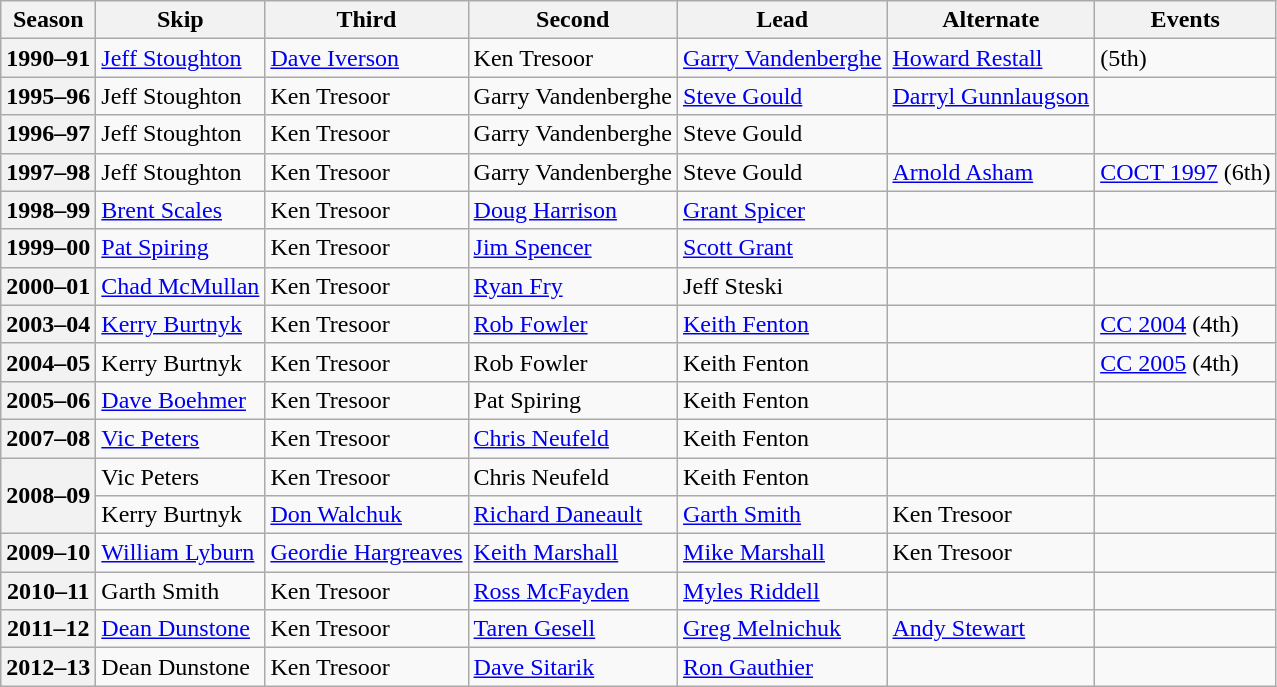<table class="wikitable">
<tr>
<th scope="col">Season</th>
<th scope="col">Skip</th>
<th scope="col">Third</th>
<th scope="col">Second</th>
<th scope="col">Lead</th>
<th scope="col">Alternate</th>
<th scope="col">Events</th>
</tr>
<tr>
<th scope="row">1990–91</th>
<td><a href='#'>Jeff Stoughton</a></td>
<td><a href='#'>Dave Iverson</a></td>
<td>Ken Tresoor</td>
<td><a href='#'>Garry Vandenberghe</a></td>
<td><a href='#'>Howard Restall</a></td>
<td> (5th)</td>
</tr>
<tr>
<th scope="row">1995–96</th>
<td>Jeff Stoughton</td>
<td>Ken Tresoor</td>
<td>Garry Vandenberghe</td>
<td><a href='#'>Steve Gould</a></td>
<td><a href='#'>Darryl Gunnlaugson</a></td>
<td> <br> </td>
</tr>
<tr>
<th scope="row">1996–97</th>
<td>Jeff Stoughton</td>
<td>Ken Tresoor</td>
<td>Garry Vandenberghe</td>
<td>Steve Gould</td>
<td></td>
<td></td>
</tr>
<tr>
<th scope="row">1997–98</th>
<td>Jeff Stoughton</td>
<td>Ken Tresoor</td>
<td>Garry Vandenberghe</td>
<td>Steve Gould</td>
<td><a href='#'>Arnold Asham</a></td>
<td><a href='#'>COCT 1997</a> (6th)</td>
</tr>
<tr>
<th scope="row">1998–99</th>
<td><a href='#'>Brent Scales</a></td>
<td>Ken Tresoor</td>
<td><a href='#'>Doug Harrison</a></td>
<td><a href='#'>Grant Spicer</a></td>
<td></td>
<td></td>
</tr>
<tr>
<th scope="row">1999–00</th>
<td><a href='#'>Pat Spiring</a></td>
<td>Ken Tresoor</td>
<td><a href='#'>Jim Spencer</a></td>
<td><a href='#'>Scott Grant</a></td>
<td></td>
<td></td>
</tr>
<tr>
<th scope="row">2000–01</th>
<td><a href='#'>Chad McMullan</a></td>
<td>Ken Tresoor</td>
<td><a href='#'>Ryan Fry</a></td>
<td>Jeff Steski</td>
<td></td>
<td></td>
</tr>
<tr>
<th scope="row">2003–04</th>
<td><a href='#'>Kerry Burtnyk</a></td>
<td>Ken Tresoor</td>
<td><a href='#'>Rob Fowler</a></td>
<td><a href='#'>Keith Fenton</a></td>
<td></td>
<td><a href='#'>CC 2004</a> (4th)</td>
</tr>
<tr>
<th scope="row">2004–05</th>
<td>Kerry Burtnyk</td>
<td>Ken Tresoor</td>
<td>Rob Fowler</td>
<td>Keith Fenton</td>
<td></td>
<td><a href='#'>CC 2005</a> (4th)</td>
</tr>
<tr>
<th scope="row">2005–06</th>
<td><a href='#'>Dave Boehmer</a></td>
<td>Ken Tresoor</td>
<td>Pat Spiring</td>
<td>Keith Fenton</td>
<td></td>
<td></td>
</tr>
<tr>
<th scope="row">2007–08</th>
<td><a href='#'>Vic Peters</a></td>
<td>Ken Tresoor</td>
<td><a href='#'>Chris Neufeld</a></td>
<td>Keith Fenton</td>
<td></td>
<td></td>
</tr>
<tr>
<th scope="row" rowspan=2>2008–09</th>
<td>Vic Peters</td>
<td>Ken Tresoor</td>
<td>Chris Neufeld</td>
<td>Keith Fenton</td>
<td></td>
<td></td>
</tr>
<tr>
<td>Kerry Burtnyk</td>
<td><a href='#'>Don Walchuk</a></td>
<td><a href='#'>Richard Daneault</a></td>
<td><a href='#'>Garth Smith</a></td>
<td>Ken Tresoor</td>
<td></td>
</tr>
<tr>
<th scope="row">2009–10</th>
<td><a href='#'>William Lyburn</a></td>
<td><a href='#'>Geordie Hargreaves</a></td>
<td><a href='#'>Keith Marshall</a></td>
<td><a href='#'>Mike Marshall</a></td>
<td>Ken Tresoor</td>
<td></td>
</tr>
<tr>
<th scope="row">2010–11</th>
<td>Garth Smith</td>
<td>Ken Tresoor</td>
<td><a href='#'>Ross McFayden</a></td>
<td><a href='#'>Myles Riddell</a></td>
<td></td>
<td></td>
</tr>
<tr>
<th scope="row">2011–12</th>
<td><a href='#'>Dean Dunstone</a></td>
<td>Ken Tresoor</td>
<td><a href='#'>Taren Gesell</a></td>
<td><a href='#'>Greg Melnichuk</a></td>
<td><a href='#'>Andy Stewart</a></td>
<td></td>
</tr>
<tr>
<th scope="row">2012–13</th>
<td>Dean Dunstone</td>
<td>Ken Tresoor</td>
<td><a href='#'>Dave Sitarik</a></td>
<td><a href='#'>Ron Gauthier</a></td>
<td></td>
<td></td>
</tr>
</table>
